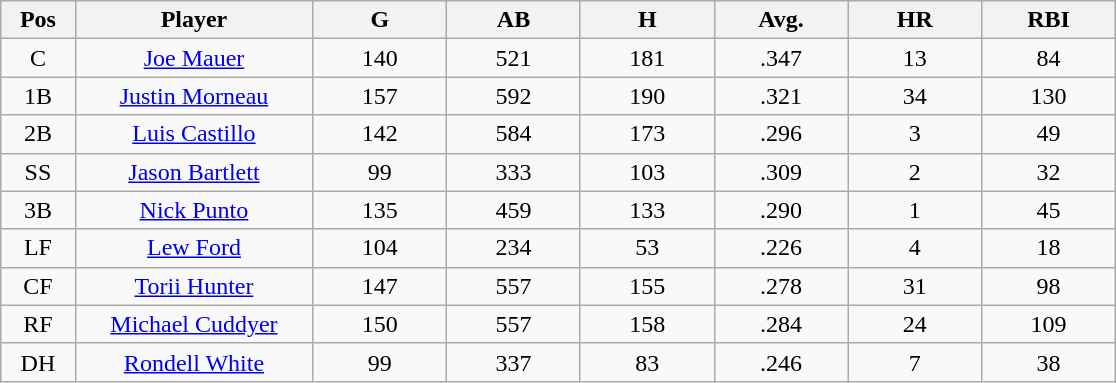<table class="wikitable sortable">
<tr>
<th bgcolor="#DDDDFF" width="5%">Pos</th>
<th bgcolor="#DDDDFF" width="16%">Player</th>
<th bgcolor="#DDDDFF" width="9%">G</th>
<th bgcolor="#DDDDFF" width="9%">AB</th>
<th bgcolor="#DDDDFF" width="9%">H</th>
<th bgcolor="#DDDDFF" width="9%">Avg.</th>
<th bgcolor="#DDDDFF" width="9%">HR</th>
<th bgcolor="#DDDDFF" width="9%">RBI</th>
</tr>
<tr align="center">
<td>C</td>
<td><a href='#'>Joe Mauer</a></td>
<td>140</td>
<td>521</td>
<td>181</td>
<td>.347</td>
<td>13</td>
<td>84</td>
</tr>
<tr align="center">
<td>1B</td>
<td><a href='#'>Justin Morneau</a></td>
<td>157</td>
<td>592</td>
<td>190</td>
<td>.321</td>
<td>34</td>
<td>130</td>
</tr>
<tr align="center">
<td>2B</td>
<td><a href='#'>Luis Castillo</a></td>
<td>142</td>
<td>584</td>
<td>173</td>
<td>.296</td>
<td>3</td>
<td>49</td>
</tr>
<tr align="center">
<td>SS</td>
<td><a href='#'>Jason Bartlett</a></td>
<td>99</td>
<td>333</td>
<td>103</td>
<td>.309</td>
<td>2</td>
<td>32</td>
</tr>
<tr align="center">
<td>3B</td>
<td><a href='#'>Nick Punto</a></td>
<td>135</td>
<td>459</td>
<td>133</td>
<td>.290</td>
<td>1</td>
<td>45</td>
</tr>
<tr align="center">
<td>LF</td>
<td><a href='#'>Lew Ford</a></td>
<td>104</td>
<td>234</td>
<td>53</td>
<td>.226</td>
<td>4</td>
<td>18</td>
</tr>
<tr align="center">
<td>CF</td>
<td><a href='#'>Torii Hunter</a></td>
<td>147</td>
<td>557</td>
<td>155</td>
<td>.278</td>
<td>31</td>
<td>98</td>
</tr>
<tr align="center">
<td>RF</td>
<td><a href='#'>Michael Cuddyer</a></td>
<td>150</td>
<td>557</td>
<td>158</td>
<td>.284</td>
<td>24</td>
<td>109</td>
</tr>
<tr align="center">
<td>DH</td>
<td><a href='#'>Rondell White</a></td>
<td>99</td>
<td>337</td>
<td>83</td>
<td>.246</td>
<td>7</td>
<td>38</td>
</tr>
</table>
